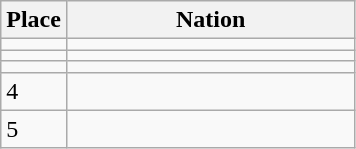<table class=wikitable style=text-align:left>
<tr>
<th width=35>Place</th>
<th width=185>Nation</th>
</tr>
<tr>
<td></td>
<td style=text-align:left></td>
</tr>
<tr>
<td></td>
<td style=text-align:left></td>
</tr>
<tr>
<td></td>
<td style=text-align:left> </td>
</tr>
<tr>
<td style=text-align:left>4</td>
<td></td>
</tr>
<tr>
<td style=text-align:left>5</td>
<td> </td>
</tr>
</table>
